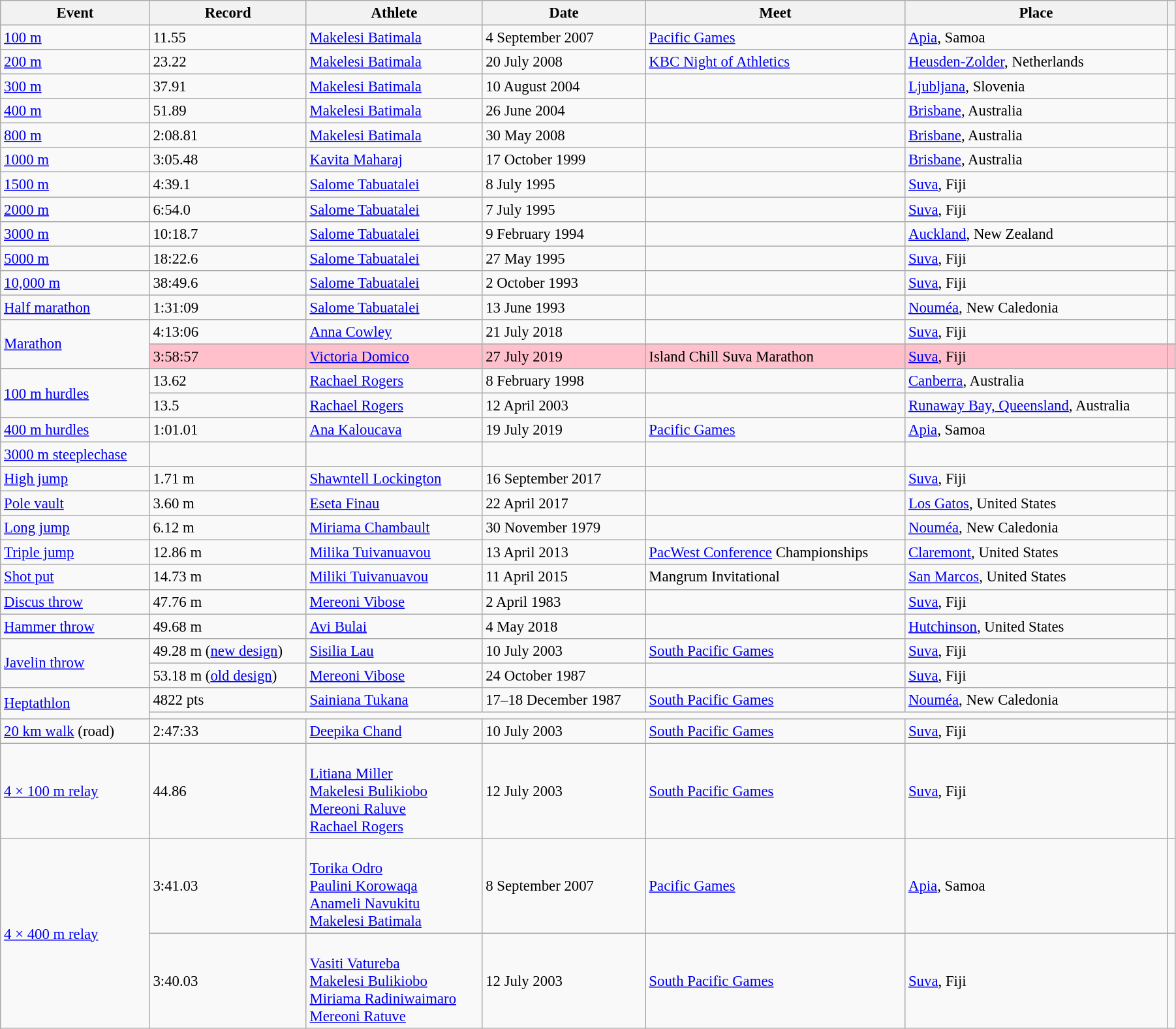<table class="wikitable" style="font-size:95%; width: 95%;">
<tr>
<th>Event</th>
<th>Record</th>
<th>Athlete</th>
<th>Date</th>
<th>Meet</th>
<th>Place</th>
<th></th>
</tr>
<tr>
<td><a href='#'>100 m</a></td>
<td>11.55 </td>
<td><a href='#'>Makelesi Batimala</a></td>
<td>4 September 2007</td>
<td><a href='#'>Pacific Games</a></td>
<td><a href='#'>Apia</a>, Samoa</td>
<td></td>
</tr>
<tr>
<td><a href='#'>200 m</a></td>
<td>23.22 </td>
<td><a href='#'>Makelesi Batimala</a></td>
<td>20 July 2008</td>
<td><a href='#'>KBC Night of Athletics</a></td>
<td><a href='#'>Heusden-Zolder</a>, Netherlands</td>
<td></td>
</tr>
<tr>
<td><a href='#'>300 m</a></td>
<td>37.91</td>
<td><a href='#'>Makelesi Batimala</a></td>
<td>10 August 2004</td>
<td></td>
<td><a href='#'>Ljubljana</a>, Slovenia</td>
<td></td>
</tr>
<tr>
<td><a href='#'>400 m</a></td>
<td>51.89</td>
<td><a href='#'>Makelesi Batimala</a></td>
<td>26 June 2004</td>
<td></td>
<td><a href='#'>Brisbane</a>, Australia</td>
<td></td>
</tr>
<tr>
<td><a href='#'>800 m</a></td>
<td>2:08.81</td>
<td><a href='#'>Makelesi Batimala</a></td>
<td>30 May 2008</td>
<td></td>
<td><a href='#'>Brisbane</a>, Australia</td>
<td></td>
</tr>
<tr>
<td><a href='#'>1000 m</a></td>
<td>3:05.48</td>
<td><a href='#'>Kavita Maharaj</a></td>
<td>17 October 1999</td>
<td></td>
<td><a href='#'>Brisbane</a>, Australia</td>
<td></td>
</tr>
<tr>
<td><a href='#'>1500 m</a></td>
<td>4:39.1 </td>
<td><a href='#'>Salome Tabuatalei</a></td>
<td>8 July 1995</td>
<td></td>
<td><a href='#'>Suva</a>, Fiji</td>
<td></td>
</tr>
<tr>
<td><a href='#'>2000 m</a></td>
<td>6:54.0 </td>
<td><a href='#'>Salome Tabuatalei</a></td>
<td>7 July 1995</td>
<td></td>
<td><a href='#'>Suva</a>, Fiji</td>
<td></td>
</tr>
<tr>
<td><a href='#'>3000 m</a></td>
<td>10:18.7 </td>
<td><a href='#'>Salome Tabuatalei</a></td>
<td>9 February 1994</td>
<td></td>
<td><a href='#'>Auckland</a>, New Zealand</td>
<td></td>
</tr>
<tr>
<td><a href='#'>5000 m</a></td>
<td>18:22.6 </td>
<td><a href='#'>Salome Tabuatalei</a></td>
<td>27 May 1995</td>
<td></td>
<td><a href='#'>Suva</a>, Fiji</td>
<td></td>
</tr>
<tr>
<td><a href='#'>10,000 m</a></td>
<td>38:49.6 </td>
<td><a href='#'>Salome Tabuatalei</a></td>
<td>2 October 1993</td>
<td></td>
<td><a href='#'>Suva</a>, Fiji</td>
<td></td>
</tr>
<tr>
<td><a href='#'>Half marathon</a></td>
<td>1:31:09</td>
<td><a href='#'>Salome Tabuatalei</a></td>
<td>13 June 1993</td>
<td></td>
<td><a href='#'>Nouméa</a>, New Caledonia</td>
<td></td>
</tr>
<tr>
<td rowspan=2><a href='#'>Marathon</a></td>
<td>4:13:06</td>
<td><a href='#'>Anna Cowley</a></td>
<td>21 July 2018</td>
<td></td>
<td><a href='#'>Suva</a>, Fiji</td>
<td></td>
</tr>
<tr style="background:pink">
<td>3:58:57</td>
<td><a href='#'>Victoria Domico</a></td>
<td>27 July 2019</td>
<td>Island Chill Suva Marathon</td>
<td><a href='#'>Suva</a>, Fiji</td>
<td></td>
</tr>
<tr>
<td rowspan=2><a href='#'>100 m hurdles</a></td>
<td>13.62 </td>
<td><a href='#'>Rachael Rogers</a></td>
<td>8 February 1998</td>
<td></td>
<td><a href='#'>Canberra</a>, Australia</td>
<td></td>
</tr>
<tr>
<td>13.5 </td>
<td><a href='#'>Rachael Rogers</a></td>
<td>12 April 2003</td>
<td></td>
<td><a href='#'>Runaway Bay, Queensland</a>, Australia</td>
<td></td>
</tr>
<tr>
<td><a href='#'>400 m hurdles</a></td>
<td>1:01.01</td>
<td><a href='#'>Ana Kaloucava</a></td>
<td>19 July 2019</td>
<td><a href='#'>Pacific Games</a></td>
<td><a href='#'>Apia</a>, Samoa</td>
<td></td>
</tr>
<tr>
<td><a href='#'>3000 m steeplechase</a></td>
<td></td>
<td></td>
<td></td>
<td></td>
<td></td>
<td></td>
</tr>
<tr>
<td><a href='#'>High jump</a></td>
<td>1.71 m</td>
<td><a href='#'>Shawntell Lockington</a></td>
<td>16 September 2017</td>
<td></td>
<td><a href='#'>Suva</a>, Fiji</td>
<td></td>
</tr>
<tr>
<td><a href='#'>Pole vault</a></td>
<td>3.60 m</td>
<td><a href='#'>Eseta Finau</a></td>
<td>22 April 2017</td>
<td></td>
<td><a href='#'>Los Gatos</a>, United States</td>
<td></td>
</tr>
<tr>
<td><a href='#'>Long jump</a></td>
<td>6.12 m</td>
<td><a href='#'>Miriama Chambault</a></td>
<td>30 November 1979</td>
<td></td>
<td><a href='#'>Nouméa</a>, New Caledonia</td>
<td></td>
</tr>
<tr>
<td><a href='#'>Triple jump</a></td>
<td>12.86 m </td>
<td><a href='#'>Milika Tuivanuavou</a></td>
<td>13 April 2013</td>
<td><a href='#'>PacWest Conference</a> Championships</td>
<td><a href='#'>Claremont</a>, United States</td>
<td></td>
</tr>
<tr>
<td><a href='#'>Shot put</a></td>
<td>14.73 m</td>
<td><a href='#'>Miliki Tuivanuavou</a></td>
<td>11 April 2015</td>
<td>Mangrum Invitational</td>
<td><a href='#'>San Marcos</a>, United States</td>
<td></td>
</tr>
<tr>
<td><a href='#'>Discus throw</a></td>
<td>47.76 m</td>
<td><a href='#'>Mereoni Vibose</a></td>
<td>2 April 1983</td>
<td></td>
<td><a href='#'>Suva</a>, Fiji</td>
<td></td>
</tr>
<tr>
<td><a href='#'>Hammer throw</a></td>
<td>49.68 m</td>
<td><a href='#'>Avi Bulai</a></td>
<td>4 May 2018</td>
<td></td>
<td><a href='#'>Hutchinson</a>, United States</td>
<td></td>
</tr>
<tr>
<td rowspan=2><a href='#'>Javelin throw</a></td>
<td>49.28 m (<a href='#'>new design</a>)</td>
<td><a href='#'>Sisilia Lau</a></td>
<td>10 July 2003</td>
<td><a href='#'>South Pacific Games</a></td>
<td><a href='#'>Suva</a>, Fiji</td>
<td></td>
</tr>
<tr>
<td>53.18 m (<a href='#'>old design</a>)</td>
<td><a href='#'>Mereoni Vibose</a></td>
<td>24 October 1987</td>
<td></td>
<td><a href='#'>Suva</a>, Fiji</td>
<td></td>
</tr>
<tr>
<td rowspan=2><a href='#'>Heptathlon</a></td>
<td>4822 pts</td>
<td><a href='#'>Sainiana Tukana</a></td>
<td>17–18 December 1987</td>
<td><a href='#'>South Pacific Games</a></td>
<td><a href='#'>Nouméa</a>, New Caledonia</td>
<td></td>
</tr>
<tr>
<td colspan=5></td>
<td></td>
</tr>
<tr>
<td><a href='#'>20 km walk</a> (road)</td>
<td>2:47:33</td>
<td><a href='#'>Deepika Chand</a></td>
<td>10 July 2003</td>
<td><a href='#'>South Pacific Games</a></td>
<td><a href='#'>Suva</a>, Fiji</td>
<td></td>
</tr>
<tr>
<td><a href='#'>4 × 100 m relay</a></td>
<td>44.86</td>
<td><br><a href='#'>Litiana Miller</a><br><a href='#'>Makelesi Bulikiobo</a><br><a href='#'>Mereoni Raluve</a><br><a href='#'>Rachael Rogers</a></td>
<td>12 July 2003</td>
<td><a href='#'>South Pacific Games</a></td>
<td><a href='#'>Suva</a>, Fiji</td>
<td></td>
</tr>
<tr>
<td rowspan=2><a href='#'>4 × 400 m relay</a></td>
<td>3:41.03</td>
<td><br><a href='#'>Torika Odro</a><br><a href='#'>Paulini Korowaqa</a><br><a href='#'>Anameli Navukitu</a><br><a href='#'>Makelesi Batimala</a></td>
<td>8 September 2007</td>
<td><a href='#'>Pacific Games</a></td>
<td><a href='#'>Apia</a>, Samoa</td>
<td></td>
</tr>
<tr>
<td>3:40.03 </td>
<td><br><a href='#'>Vasiti Vatureba</a><br><a href='#'>Makelesi Bulikiobo</a><br><a href='#'>Miriama Radiniwaimaro</a><br><a href='#'>Mereoni Ratuve</a></td>
<td>12 July 2003</td>
<td><a href='#'>South Pacific Games</a></td>
<td><a href='#'>Suva</a>, Fiji</td>
<td></td>
</tr>
</table>
